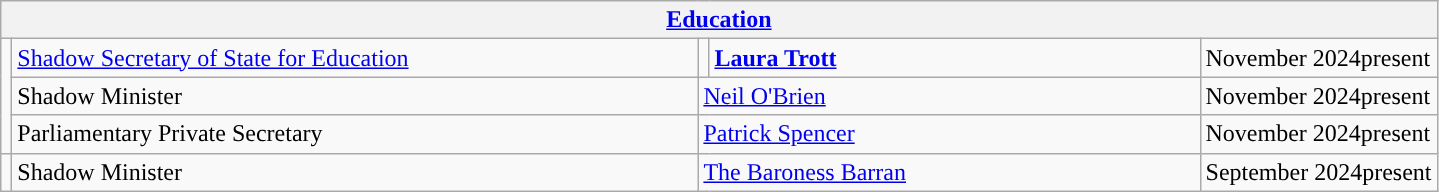<table class="wikitable">
<tr>
<th colspan="5"><a href='#'>Education</a></th>
</tr>
<tr>
<td rowspan="3" style="background: "></td>
<td style="width: 450px;"><a href='#'>Shadow Secretary of State for Education</a></td>
<td style="background: "></td>
<td style="width: 320px;"><a href='#'><strong>Laura Trott</strong></a></td>
<td>November 2024present</td>
</tr>
<tr>
<td>Shadow Minister</td>
<td colspan="2"><a href='#'>Neil O'Brien</a></td>
<td>November 2024present</td>
</tr>
<tr>
<td>Parliamentary Private Secretary</td>
<td colspan="2"><a href='#'>Patrick Spencer</a></td>
<td>November 2024present</td>
</tr>
<tr>
<td style="background: "></td>
<td>Shadow Minister</td>
<td colspan="2"><a href='#'>The Baroness Barran</a></td>
<td>September 2024present</td>
</tr>
</table>
